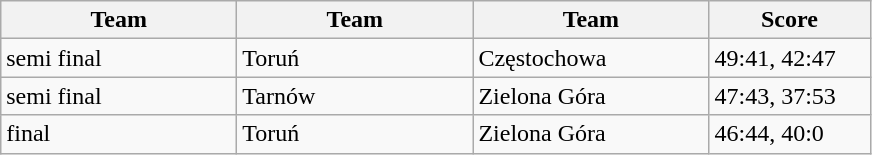<table class="wikitable" style="font-size: 100%">
<tr>
<th width=150>Team</th>
<th width=150>Team</th>
<th width=150>Team</th>
<th width=100>Score</th>
</tr>
<tr>
<td>semi final</td>
<td>Toruń</td>
<td>Częstochowa</td>
<td>49:41, 42:47</td>
</tr>
<tr>
<td>semi final</td>
<td>Tarnów</td>
<td>Zielona Góra</td>
<td>47:43, 37:53</td>
</tr>
<tr>
<td>final</td>
<td>Toruń</td>
<td>Zielona Góra</td>
<td>46:44, 40:0</td>
</tr>
</table>
